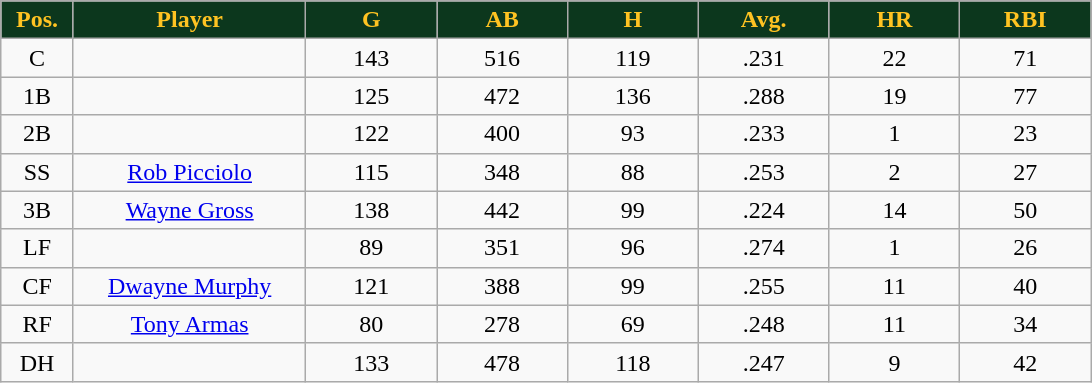<table class="wikitable sortable">
<tr>
<th style="background:#0C371D;color:#ffc322;" width="5%">Pos.</th>
<th style="background:#0C371D;color:#ffc322;" width="16%">Player</th>
<th style="background:#0C371D;color:#ffc322;" width="9%">G</th>
<th style="background:#0C371D;color:#ffc322;" width="9%">AB</th>
<th style="background:#0C371D;color:#ffc322;" width="9%">H</th>
<th style="background:#0C371D;color:#ffc322;" width="9%">Avg.</th>
<th style="background:#0C371D;color:#ffc322;" width="9%">HR</th>
<th style="background:#0C371D;color:#ffc322;" width="9%">RBI</th>
</tr>
<tr align="center">
<td>C</td>
<td></td>
<td>143</td>
<td>516</td>
<td>119</td>
<td>.231</td>
<td>22</td>
<td>71</td>
</tr>
<tr align="center">
<td>1B</td>
<td></td>
<td>125</td>
<td>472</td>
<td>136</td>
<td>.288</td>
<td>19</td>
<td>77</td>
</tr>
<tr align="center">
<td>2B</td>
<td></td>
<td>122</td>
<td>400</td>
<td>93</td>
<td>.233</td>
<td>1</td>
<td>23</td>
</tr>
<tr align="center">
<td>SS</td>
<td><a href='#'>Rob Picciolo</a></td>
<td>115</td>
<td>348</td>
<td>88</td>
<td>.253</td>
<td>2</td>
<td>27</td>
</tr>
<tr align=center>
<td>3B</td>
<td><a href='#'>Wayne Gross</a></td>
<td>138</td>
<td>442</td>
<td>99</td>
<td>.224</td>
<td>14</td>
<td>50</td>
</tr>
<tr align=center>
<td>LF</td>
<td></td>
<td>89</td>
<td>351</td>
<td>96</td>
<td>.274</td>
<td>1</td>
<td>26</td>
</tr>
<tr align="center">
<td>CF</td>
<td><a href='#'>Dwayne Murphy</a></td>
<td>121</td>
<td>388</td>
<td>99</td>
<td>.255</td>
<td>11</td>
<td>40</td>
</tr>
<tr align=center>
<td>RF</td>
<td><a href='#'>Tony Armas</a></td>
<td>80</td>
<td>278</td>
<td>69</td>
<td>.248</td>
<td>11</td>
<td>34</td>
</tr>
<tr align=center>
<td>DH</td>
<td></td>
<td>133</td>
<td>478</td>
<td>118</td>
<td>.247</td>
<td>9</td>
<td>42</td>
</tr>
</table>
